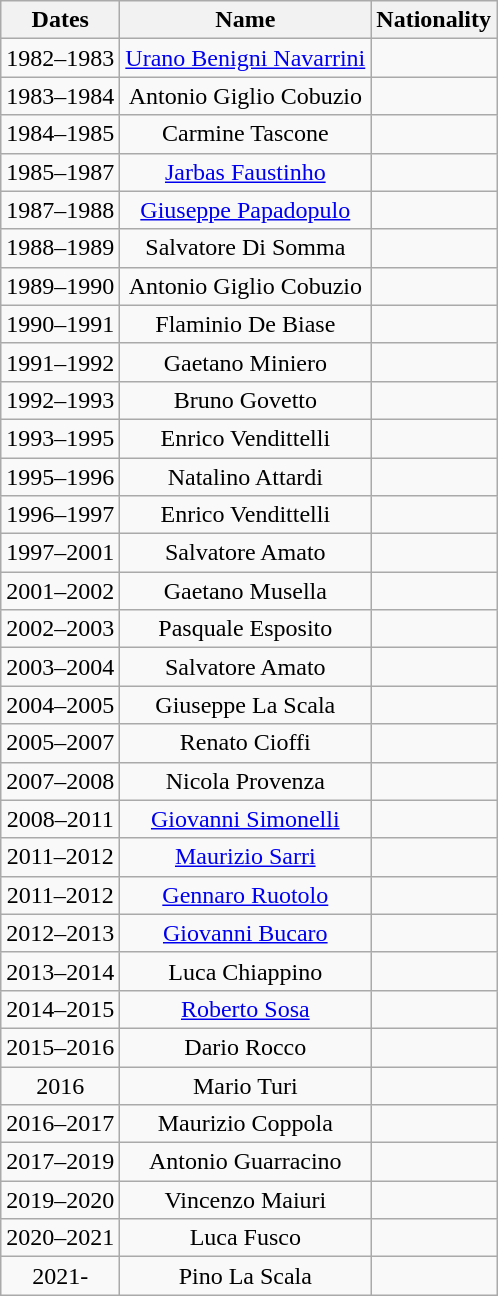<table class="wikitable" style="text-align: center">
<tr>
<th>Dates</th>
<th>Name</th>
<th>Nationality</th>
</tr>
<tr>
<td>1982–1983</td>
<td><a href='#'>Urano Benigni Navarrini</a></td>
<td></td>
</tr>
<tr>
<td>1983–1984</td>
<td>Antonio Giglio Cobuzio</td>
<td></td>
</tr>
<tr>
<td>1984–1985</td>
<td>Carmine Tascone</td>
<td></td>
</tr>
<tr>
<td>1985–1987</td>
<td><a href='#'>Jarbas Faustinho</a></td>
<td></td>
</tr>
<tr>
<td>1987–1988</td>
<td><a href='#'>Giuseppe Papadopulo</a></td>
<td></td>
</tr>
<tr>
<td>1988–1989</td>
<td>Salvatore Di Somma</td>
<td></td>
</tr>
<tr>
<td>1989–1990</td>
<td>Antonio Giglio Cobuzio</td>
<td></td>
</tr>
<tr>
<td>1990–1991</td>
<td>Flaminio De Biase</td>
<td></td>
</tr>
<tr>
<td>1991–1992</td>
<td>Gaetano Miniero</td>
<td></td>
</tr>
<tr>
<td>1992–1993</td>
<td>Bruno Govetto</td>
<td></td>
</tr>
<tr>
<td>1993–1995</td>
<td>Enrico Vendittelli</td>
<td></td>
</tr>
<tr>
<td>1995–1996</td>
<td>Natalino Attardi</td>
<td></td>
</tr>
<tr>
<td>1996–1997</td>
<td>Enrico Vendittelli</td>
<td></td>
</tr>
<tr>
<td>1997–2001</td>
<td>Salvatore Amato</td>
<td></td>
</tr>
<tr>
<td>2001–2002</td>
<td>Gaetano Musella</td>
<td></td>
</tr>
<tr>
<td>2002–2003</td>
<td>Pasquale Esposito</td>
<td></td>
</tr>
<tr>
<td>2003–2004</td>
<td>Salvatore Amato</td>
<td></td>
</tr>
<tr>
<td>2004–2005</td>
<td>Giuseppe La Scala</td>
<td></td>
</tr>
<tr>
<td>2005–2007</td>
<td>Renato Cioffi</td>
<td></td>
</tr>
<tr>
<td>2007–2008</td>
<td>Nicola Provenza</td>
<td></td>
</tr>
<tr>
<td>2008–2011</td>
<td><a href='#'>Giovanni Simonelli</a></td>
<td></td>
</tr>
<tr>
<td>2011–2012</td>
<td><a href='#'>Maurizio Sarri</a></td>
<td></td>
</tr>
<tr>
<td>2011–2012</td>
<td><a href='#'>Gennaro Ruotolo</a></td>
<td></td>
</tr>
<tr>
<td>2012–2013</td>
<td><a href='#'>Giovanni Bucaro</a></td>
<td></td>
</tr>
<tr>
<td>2013–2014</td>
<td>Luca Chiappino</td>
<td></td>
</tr>
<tr>
<td>2014–2015</td>
<td><a href='#'>Roberto Sosa</a></td>
<td></td>
</tr>
<tr>
<td>2015–2016</td>
<td>Dario Rocco</td>
<td></td>
</tr>
<tr>
<td>2016</td>
<td>Mario Turi</td>
<td></td>
</tr>
<tr>
<td>2016–2017</td>
<td>Maurizio Coppola</td>
<td></td>
</tr>
<tr>
<td>2017–2019</td>
<td>Antonio Guarracino</td>
<td></td>
</tr>
<tr>
<td>2019–2020</td>
<td>Vincenzo Maiuri</td>
<td></td>
</tr>
<tr>
<td>2020–2021</td>
<td>Luca Fusco</td>
<td></td>
</tr>
<tr>
<td>2021-</td>
<td>Pino La Scala</td>
<td></td>
</tr>
</table>
